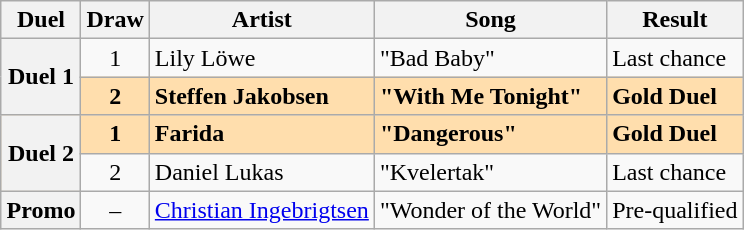<table class="sortable wikitable" style="margin: 1em auto 1em auto">
<tr>
<th scope="col">Duel</th>
<th scope="col">Draw</th>
<th scope="col">Artist</th>
<th scope="col">Song</th>
<th scope="col">Result</th>
</tr>
<tr>
<th scope="row" rowspan="2">Duel 1</th>
<td align="center">1</td>
<td>Lily Löwe</td>
<td>"Bad Baby"</td>
<td>Last chance</td>
</tr>
<tr style="background: navajowhite; font-weight: bold;">
<td align="center">2</td>
<td>Steffen Jakobsen</td>
<td>"With Me Tonight"</td>
<td>Gold Duel</td>
</tr>
<tr style="background: navajowhite; font-weight: bold;">
<th scope="row" rowspan="2">Duel 2</th>
<td align="center">1</td>
<td>Farida</td>
<td>"Dangerous"</td>
<td>Gold Duel</td>
</tr>
<tr>
<td align="center">2</td>
<td>Daniel Lukas</td>
<td>"Kvelertak"</td>
<td>Last chance</td>
</tr>
<tr>
<th scope="row">Promo</th>
<td align="center">–</td>
<td><a href='#'>Christian Ingebrigtsen</a></td>
<td>"Wonder of the World"</td>
<td>Pre-qualified</td>
</tr>
</table>
